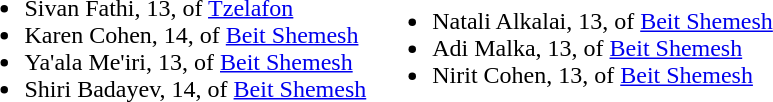<table>
<tr>
<td><br><ul><li>Sivan Fathi, 13, of <a href='#'>Tzelafon</a></li><li>Karen Cohen, 14, of <a href='#'>Beit Shemesh</a></li><li>Ya'ala Me'iri, 13, of <a href='#'>Beit Shemesh</a></li><li>Shiri Badayev, 14, of <a href='#'>Beit Shemesh</a></li></ul></td>
<td><br><ul><li>Natali Alkalai, 13, of <a href='#'>Beit Shemesh</a></li><li>Adi Malka, 13, of <a href='#'>Beit Shemesh</a></li><li>Nirit Cohen, 13, of <a href='#'>Beit Shemesh</a></li></ul></td>
</tr>
</table>
